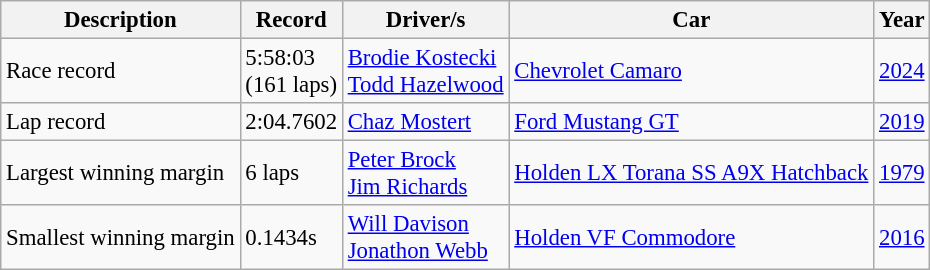<table class="wikitable" style="font-size: 95%;">
<tr>
<th>Description</th>
<th>Record</th>
<th>Driver/s</th>
<th>Car</th>
<th>Year</th>
</tr>
<tr>
<td>Race record</td>
<td>5:58:03<br>(161 laps)</td>
<td> <a href='#'>Brodie Kostecki</a><br> <a href='#'>Todd Hazelwood</a></td>
<td><a href='#'>Chevrolet Camaro</a></td>
<td><a href='#'>2024</a></td>
</tr>
<tr>
<td>Lap record</td>
<td>2:04.7602</td>
<td> <a href='#'>Chaz Mostert</a></td>
<td><a href='#'>Ford Mustang GT</a></td>
<td><a href='#'>2019</a></td>
</tr>
<tr>
<td>Largest winning margin</td>
<td>6 laps</td>
<td> <a href='#'>Peter Brock</a><br> <a href='#'>Jim Richards</a></td>
<td><a href='#'>Holden LX Torana SS A9X Hatchback</a></td>
<td><a href='#'>1979</a></td>
</tr>
<tr>
<td>Smallest winning margin</td>
<td>0.1434s</td>
<td> <a href='#'>Will Davison</a><br> <a href='#'>Jonathon Webb</a></td>
<td><a href='#'>Holden VF Commodore</a></td>
<td><a href='#'>2016</a></td>
</tr>
</table>
